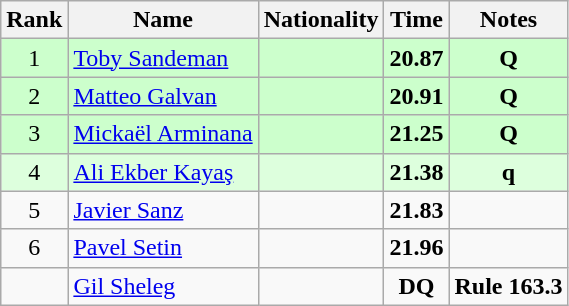<table class="wikitable sortable" style="text-align:center">
<tr>
<th>Rank</th>
<th>Name</th>
<th>Nationality</th>
<th>Time</th>
<th>Notes</th>
</tr>
<tr bgcolor=ccffcc>
<td>1</td>
<td align=left><a href='#'>Toby Sandeman</a></td>
<td align=left></td>
<td><strong>20.87</strong></td>
<td><strong>Q</strong></td>
</tr>
<tr bgcolor=ccffcc>
<td>2</td>
<td align=left><a href='#'>Matteo Galvan</a></td>
<td align=left></td>
<td><strong>20.91</strong></td>
<td><strong>Q</strong></td>
</tr>
<tr bgcolor=ccffcc>
<td>3</td>
<td align=left><a href='#'>Mickaël Arminana</a></td>
<td align=left></td>
<td><strong>21.25</strong></td>
<td><strong>Q</strong></td>
</tr>
<tr bgcolor=ddffdd>
<td>4</td>
<td align=left><a href='#'>Ali Ekber Kayaş</a></td>
<td align=left></td>
<td><strong>21.38</strong></td>
<td><strong>q</strong></td>
</tr>
<tr>
<td>5</td>
<td align=left><a href='#'>Javier Sanz</a></td>
<td align=left></td>
<td><strong>21.83</strong></td>
<td></td>
</tr>
<tr>
<td>6</td>
<td align=left><a href='#'>Pavel Setin</a></td>
<td align=left></td>
<td><strong>21.96</strong></td>
<td></td>
</tr>
<tr>
<td></td>
<td align=left><a href='#'>Gil Sheleg</a></td>
<td align=left></td>
<td><strong>DQ</strong></td>
<td><strong>Rule 163.3</strong></td>
</tr>
</table>
